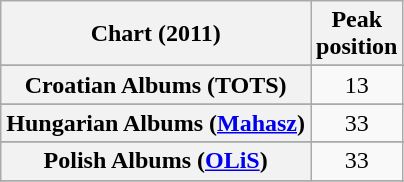<table class="wikitable sortable plainrowheaders">
<tr>
<th scope="col">Chart (2011)</th>
<th scope="col">Peak<br>position</th>
</tr>
<tr>
</tr>
<tr>
</tr>
<tr>
</tr>
<tr>
<th scope="row">Croatian Albums (TOTS)</th>
<td style="text-align:center;">13</td>
</tr>
<tr>
</tr>
<tr>
</tr>
<tr>
</tr>
<tr>
</tr>
<tr>
<th scope="row">Hungarian Albums (<a href='#'>Mahasz</a>)</th>
<td style="text-align:center;">33</td>
</tr>
<tr>
</tr>
<tr>
<th scope="row">Polish Albums (<a href='#'>OLiS</a>)</th>
<td style="text-align:center;">33</td>
</tr>
<tr>
</tr>
<tr>
</tr>
</table>
